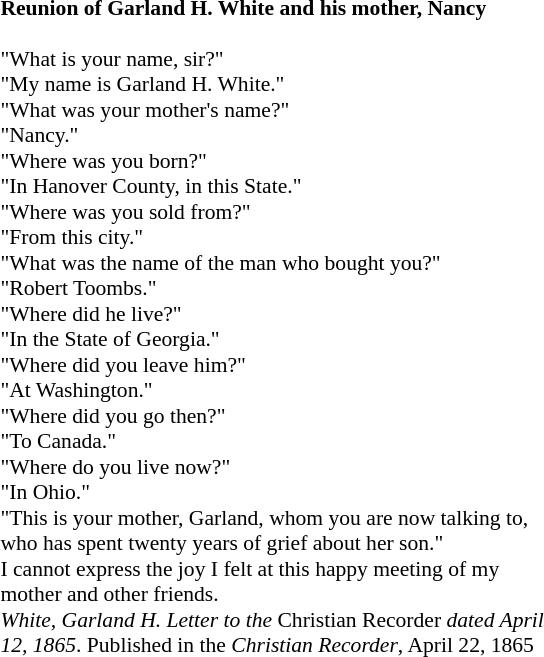<table class="toccolours" style="float: right; margin-left: 0.5em; margin-right: 0.5em; font-size: 90%; background:#white; color:black; width:30em; max-width: 30%;" cellspacing="5">
<tr>
<td style="text-align: left;"><strong>Reunion of Garland H. White and his mother, Nancy</strong><br><br>"What is your name, sir?"<br>
"My name is Garland H. White."<br>
"What was your mother's name?"<br>
"Nancy."<br>
"Where was you born?"<br>
"In Hanover County, in this State."<br>
"Where was you sold from?"<br>
"From this city."<br>
"What was the name of the man who bought you?"<br>
"Robert Toombs."<br>
"Where did he live?"<br>
"In the State of Georgia."<br>
"Where did you leave him?"<br>
"At Washington."<br>
"Where did you go then?"<br>
"To Canada."<br>
"Where do you live now?"<br>
"In Ohio."<br>
"This is your mother, Garland, whom you are now talking to, who has spent twenty years of grief about her son."<br>
I cannot express the joy I felt at this happy meeting of my mother and other friends.<br>
<em>White, Garland H. Letter to the </em>Christian Recorder<em> dated April 12, 1865</em>. Published in the <em>Christian Recorder</em>, April 22, 1865<br><em></em><br></td>
</tr>
</table>
